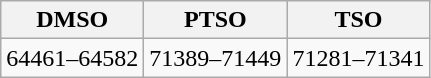<table class="wikitable">
<tr>
<th>DMSO</th>
<th>PTSO</th>
<th>TSO</th>
</tr>
<tr>
<td align=center>64461–64582</td>
<td align=center>71389–71449</td>
<td align=center>71281–71341</td>
</tr>
</table>
